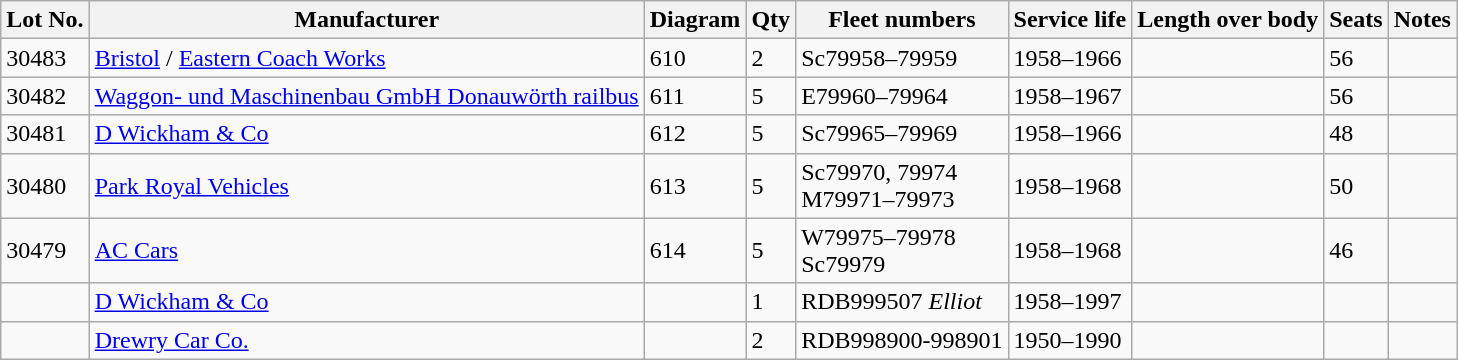<table class=wikitable>
<tr>
<th>Lot No.</th>
<th>Manufacturer</th>
<th>Diagram</th>
<th>Qty</th>
<th>Fleet numbers</th>
<th>Service life</th>
<th>Length over body</th>
<th>Seats</th>
<th>Notes</th>
</tr>
<tr>
<td>30483</td>
<td><a href='#'>Bristol</a> / <a href='#'>Eastern Coach Works</a></td>
<td>610</td>
<td>2</td>
<td>Sc79958–79959</td>
<td>1958–1966</td>
<td></td>
<td>56</td>
<td></td>
</tr>
<tr>
<td>30482</td>
<td><a href='#'>Waggon- und Maschinenbau GmbH Donauwörth railbus</a></td>
<td>611</td>
<td>5</td>
<td>E79960–79964</td>
<td>1958–1967</td>
<td></td>
<td>56</td>
<td></td>
</tr>
<tr>
<td>30481</td>
<td><a href='#'>D Wickham & Co</a></td>
<td>612</td>
<td>5</td>
<td>Sc79965–79969</td>
<td>1958–1966</td>
<td></td>
<td>48</td>
<td></td>
</tr>
<tr>
<td>30480</td>
<td><a href='#'>Park Royal Vehicles</a></td>
<td>613</td>
<td>5</td>
<td>Sc79970, 79974<br>M79971–79973</td>
<td>1958–1968</td>
<td></td>
<td>50</td>
<td></td>
</tr>
<tr>
<td>30479</td>
<td><a href='#'>AC Cars</a></td>
<td>614</td>
<td>5</td>
<td>W79975–79978<br>Sc79979</td>
<td>1958–1968</td>
<td></td>
<td>46</td>
<td></td>
</tr>
<tr>
<td></td>
<td><a href='#'>D Wickham & Co</a></td>
<td></td>
<td>1</td>
<td>RDB999507 <em>Elliot</em></td>
<td>1958–1997</td>
<td></td>
<td></td>
<td></td>
</tr>
<tr>
<td></td>
<td><a href='#'>Drewry Car Co.</a></td>
<td></td>
<td>2</td>
<td>RDB998900-998901</td>
<td>1950–1990</td>
<td></td>
<td></td>
<td></td>
</tr>
</table>
